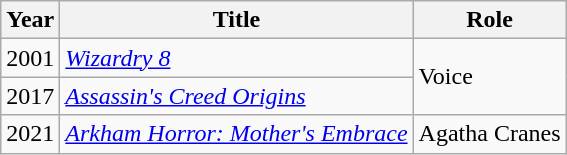<table class="wikitable sortable">
<tr>
<th>Year</th>
<th>Title</th>
<th>Role</th>
</tr>
<tr>
<td>2001</td>
<td><em><a href='#'>Wizardry 8</a></em></td>
<td rowspan="2">Voice</td>
</tr>
<tr>
<td>2017</td>
<td><em><a href='#'>Assassin's Creed Origins</a></em></td>
</tr>
<tr>
<td>2021</td>
<td><em><a href='#'>Arkham Horror: Mother's Embrace</a></em></td>
<td>Agatha Cranes</td>
</tr>
</table>
